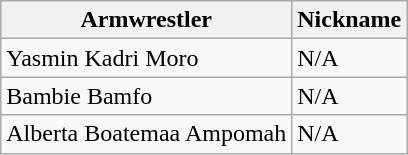<table class="wikitable">
<tr>
<th>Armwrestler</th>
<th>Nickname</th>
</tr>
<tr>
<td>Yasmin Kadri Moro</td>
<td>N/A</td>
</tr>
<tr>
<td>Bambie Bamfo</td>
<td>N/A</td>
</tr>
<tr>
<td>Alberta Boatemaa Ampomah</td>
<td>N/A</td>
</tr>
</table>
